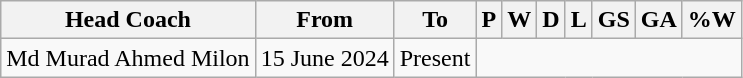<table class="wikitable sortable" style="text-align: center">
<tr>
<th>Head Coach</th>
<th class="unsortable">From</th>
<th class="unsortable">To</th>
<th abbr="3">P</th>
<th abbr="1">W</th>
<th abbr="1">D</th>
<th abbr="1">L</th>
<th abbr="4">GS</th>
<th abbr="6">GA</th>
<th abbr="50">%W</th>
</tr>
<tr>
<td align="left"> Md Murad Ahmed Milon</td>
<td align="left">15 June 2024</td>
<td align="left">Present<br></td>
</tr>
</table>
